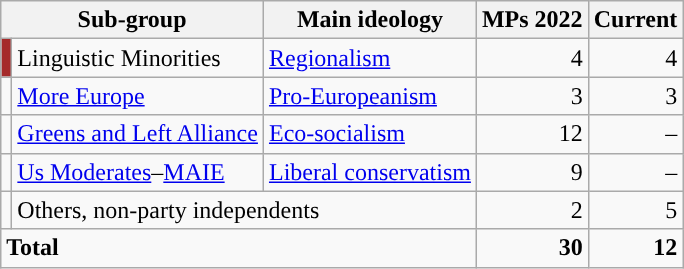<table class="wikitable" style="font-size:100%">
<tr>
<th colspan=2>Sub-group</th>
<th>Main ideology</th>
<th>MPs 2022</th>
<th>Current</th>
</tr>
<tr>
<td bgcolor="brown"></td>
<td>Linguistic Minorities</td>
<td><a href='#'>Regionalism</a></td>
<td align=right>4</td>
<td align=right>4</td>
</tr>
<tr>
<td></td>
<td><a href='#'>More Europe</a></td>
<td><a href='#'>Pro-Europeanism</a></td>
<td align=right>3</td>
<td align=right>3</td>
</tr>
<tr>
<td></td>
<td><a href='#'>Greens and Left Alliance</a></td>
<td><a href='#'>Eco-socialism</a></td>
<td align=right>12</td>
<td align=right>–</td>
</tr>
<tr>
<td></td>
<td><a href='#'>Us Moderates</a>–<a href='#'>MAIE</a></td>
<td><a href='#'>Liberal conservatism</a></td>
<td align=right>9</td>
<td align=right>–</td>
</tr>
<tr>
<td></td>
<td colspan=2>Others, non-party independents</td>
<td align=right>2</td>
<td align=right>5</td>
</tr>
<tr>
<td colspan=3><strong>Total</strong></td>
<td align=right><strong>30</strong></td>
<td align=right><strong>12</strong></td>
</tr>
</table>
